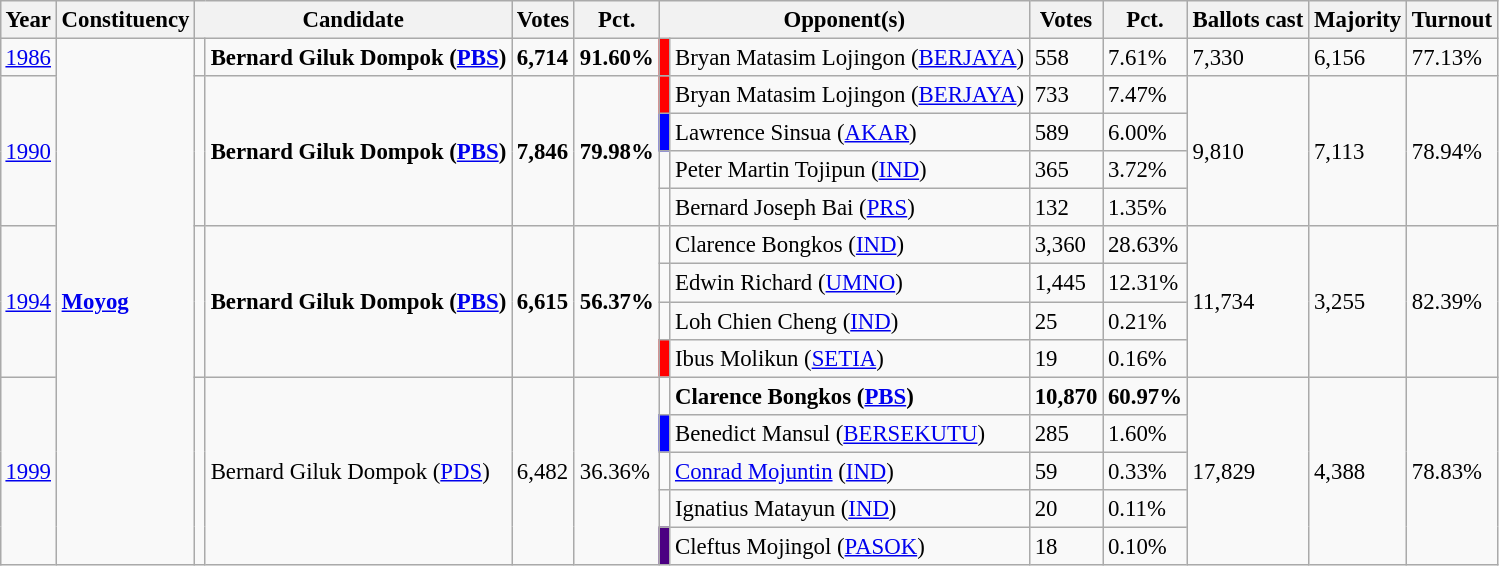<table class="wikitable" style="margin:0.5em ; font-size:95%">
<tr>
<th>Year</th>
<th>Constituency</th>
<th colspan="2"><strong>Candidate</strong></th>
<th><strong>Votes</strong></th>
<th><strong>Pct.</strong></th>
<th colspan="2">Opponent(s)</th>
<th>Votes</th>
<th>Pct.</th>
<th>Ballots cast</th>
<th>Majority</th>
<th>Turnout</th>
</tr>
<tr>
<td><a href='#'>1986</a></td>
<td rowspan="14"><a href='#'><strong>Moyog</strong></a></td>
<td bgcolor= ></td>
<td><strong>Bernard Giluk Dompok (<a href='#'>PBS</a>)</strong></td>
<td><strong>6,714</strong></td>
<td><strong>91.60%</strong></td>
<td bgcolor= red></td>
<td>Bryan Matasim Lojingon (<a href='#'>BERJAYA</a>)</td>
<td>558</td>
<td>7.61%</td>
<td>7,330</td>
<td>6,156</td>
<td>77.13%</td>
</tr>
<tr>
<td rowspan="4"><a href='#'>1990</a></td>
<td rowspan="4" bgcolor= ></td>
<td rowspan="4"><strong>Bernard Giluk Dompok (<a href='#'>PBS</a>)</strong></td>
<td rowspan="4"><strong>7,846</strong></td>
<td rowspan="4"><strong>79.98%</strong></td>
<td bgcolor= red></td>
<td>Bryan Matasim Lojingon (<a href='#'>BERJAYA</a>)</td>
<td>733</td>
<td>7.47%</td>
<td rowspan="4">9,810</td>
<td rowspan="4">7,113</td>
<td rowspan="4">78.94%</td>
</tr>
<tr>
<td bgcolor= blue></td>
<td>Lawrence Sinsua (<a href='#'>AKAR</a>)</td>
<td>589</td>
<td>6.00%</td>
</tr>
<tr>
<td></td>
<td>Peter Martin Tojipun (<a href='#'>IND</a>)</td>
<td>365</td>
<td>3.72%</td>
</tr>
<tr>
<td></td>
<td>Bernard Joseph Bai (<a href='#'>PRS</a>)</td>
<td>132</td>
<td>1.35%</td>
</tr>
<tr>
<td rowspan="4"><a href='#'>1994</a></td>
<td rowspan="4" bgcolor= ></td>
<td rowspan="4"><strong>Bernard Giluk Dompok (<a href='#'>PBS</a>)</strong></td>
<td rowspan="4"><strong>6,615</strong></td>
<td rowspan="4"><strong>56.37%</strong></td>
<td></td>
<td>Clarence Bongkos (<a href='#'>IND</a>)</td>
<td>3,360</td>
<td>28.63%</td>
<td rowspan="4">11,734</td>
<td rowspan="4">3,255</td>
<td rowspan="4">82.39%</td>
</tr>
<tr>
<td></td>
<td>Edwin Richard (<a href='#'>UMNO</a>)</td>
<td>1,445</td>
<td>12.31%</td>
</tr>
<tr>
<td></td>
<td>Loh Chien Cheng (<a href='#'>IND</a>)</td>
<td>25</td>
<td>0.21%</td>
</tr>
<tr>
<td bgcolor= red></td>
<td>Ibus Molikun (<a href='#'>SETIA</a>)</td>
<td>19</td>
<td>0.16%</td>
</tr>
<tr>
<td rowspan="5"><a href='#'>1999</a></td>
<td rowspan="5" ></td>
<td rowspan="5">Bernard Giluk Dompok (<a href='#'>PDS</a>)</td>
<td rowspan="5">6,482</td>
<td rowspan="5">36.36%</td>
<td bgcolor= ></td>
<td><strong>Clarence Bongkos (<a href='#'>PBS</a>)</strong></td>
<td><strong>10,870</strong></td>
<td><strong>60.97%</strong></td>
<td rowspan="5">17,829</td>
<td rowspan="5">4,388</td>
<td rowspan="5">78.83%</td>
</tr>
<tr>
<td bgcolor= blue></td>
<td>Benedict Mansul (<a href='#'>BERSEKUTU</a>)</td>
<td>285</td>
<td>1.60%</td>
</tr>
<tr>
<td></td>
<td><a href='#'>Conrad Mojuntin</a> (<a href='#'>IND</a>)</td>
<td>59</td>
<td>0.33%</td>
</tr>
<tr>
<td></td>
<td>Ignatius Matayun (<a href='#'>IND</a>)</td>
<td>20</td>
<td>0.11%</td>
</tr>
<tr>
<td bgcolor= indigo></td>
<td>Cleftus Mojingol (<a href='#'>PASOK</a>)</td>
<td>18</td>
<td>0.10%</td>
</tr>
</table>
